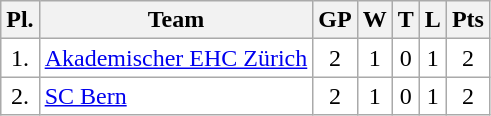<table class="wikitable">
<tr>
<th>Pl.</th>
<th>Team</th>
<th>GP</th>
<th>W</th>
<th>T</th>
<th>L</th>
<th>Pts</th>
</tr>
<tr align="center " bgcolor="#FFFFFF">
<td>1.</td>
<td align="left"><a href='#'>Akademischer EHC Zürich</a></td>
<td>2</td>
<td>1</td>
<td>0</td>
<td>1</td>
<td>2</td>
</tr>
<tr align="center "  bgcolor="#FFFFFF">
<td>2.</td>
<td align="left"><a href='#'>SC Bern</a></td>
<td>2</td>
<td>1</td>
<td>0</td>
<td>1</td>
<td>2</td>
</tr>
</table>
